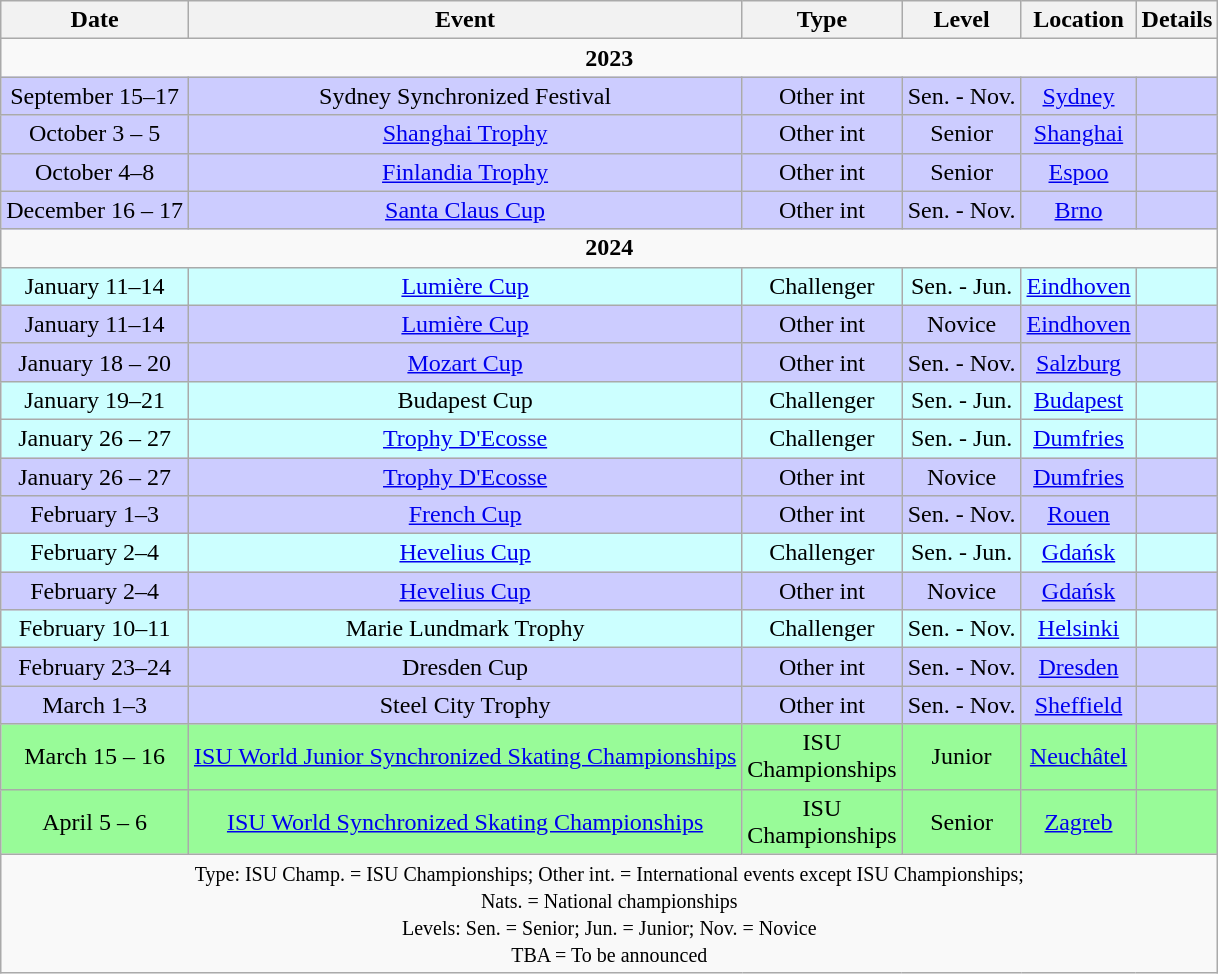<table class="wikitable sortable" style="text-align:center">
<tr>
<th>Date</th>
<th>Event</th>
<th>Type</th>
<th>Level</th>
<th>Location</th>
<th>Details</th>
</tr>
<tr>
<td colspan="6" align="center"><strong>2023</strong></td>
</tr>
<tr bgcolor="#CCCCFF">
<td>September 15–17</td>
<td>Sydney Synchronized Festival</td>
<td>Other int</td>
<td>Sen. - Nov.</td>
<td><a href='#'>Sydney</a></td>
<td></td>
</tr>
<tr bgcolor="CCCCFF">
<td>October 3 – 5</td>
<td align="center"><a href='#'>Shanghai Trophy</a></td>
<td>Other int</td>
<td>Senior</td>
<td><a href='#'>Shanghai</a></td>
<td></td>
</tr>
<tr bgcolor="#CCCCFF">
<td>October 4–8</td>
<td><a href='#'>Finlandia Trophy</a></td>
<td>Other int</td>
<td>Senior</td>
<td><a href='#'>Espoo</a></td>
<td></td>
</tr>
<tr bgcolor="#CCCCFF">
<td>December 16 – 17</td>
<td><a href='#'>Santa Claus Cup</a></td>
<td>Other int</td>
<td>Sen. - Nov.</td>
<td><a href='#'>Brno</a></td>
<td></td>
</tr>
<tr>
<td colspan="6" align="center"><strong>2024</strong></td>
</tr>
<tr bgcolor="#ccffff">
<td>January 11–14</td>
<td><a href='#'>Lumière Cup</a></td>
<td>Challenger</td>
<td>Sen. - Jun.</td>
<td><a href='#'>Eindhoven</a></td>
<td></td>
</tr>
<tr bgcolor="#CCCCFF">
<td>January 11–14</td>
<td><a href='#'>Lumière Cup</a></td>
<td>Other int</td>
<td>Novice</td>
<td><a href='#'>Eindhoven</a></td>
<td></td>
</tr>
<tr bgcolor="#CCCCFF">
<td>January 18 – 20</td>
<td><a href='#'>Mozart Cup</a></td>
<td>Other int</td>
<td>Sen. - Nov.</td>
<td><a href='#'>Salzburg</a></td>
<td></td>
</tr>
<tr bgcolor="#ccffff">
<td>January 19–21</td>
<td>Budapest Cup</td>
<td>Challenger</td>
<td>Sen. - Jun.</td>
<td><a href='#'>Budapest</a></td>
<td></td>
</tr>
<tr bgcolor="#ccffff">
<td>January 26 – 27</td>
<td><a href='#'>Trophy D'Ecosse</a></td>
<td>Challenger</td>
<td>Sen. - Jun.</td>
<td><a href='#'>Dumfries</a></td>
<td></td>
</tr>
<tr bgcolor="#CCCCFF">
<td>January 26 – 27</td>
<td><a href='#'>Trophy D'Ecosse</a></td>
<td>Other int</td>
<td>Novice</td>
<td><a href='#'>Dumfries</a></td>
<td></td>
</tr>
<tr bgcolor="#CCCCFF">
<td>February 1–3</td>
<td align="center"><a href='#'>French Cup</a></td>
<td>Other int</td>
<td>Sen. - Nov.</td>
<td><a href='#'>Rouen</a></td>
<td></td>
</tr>
<tr bgcolor="#ccffff">
<td>February 2–4</td>
<td><a href='#'>Hevelius Cup</a></td>
<td>Challenger</td>
<td>Sen. - Jun.</td>
<td><a href='#'>Gdańsk</a></td>
<td></td>
</tr>
<tr bgcolor="#CCCCFF">
<td>February 2–4</td>
<td><a href='#'>Hevelius Cup</a></td>
<td>Other int</td>
<td>Novice</td>
<td><a href='#'>Gdańsk</a></td>
<td></td>
</tr>
<tr bgcolor="#ccffff">
<td>February 10–11</td>
<td>Marie Lundmark Trophy</td>
<td>Challenger</td>
<td>Sen. - Nov.</td>
<td><a href='#'>Helsinki</a></td>
<td></td>
</tr>
<tr bgcolor="#CCCCFF">
<td>February 23–24</td>
<td>Dresden Cup</td>
<td>Other int</td>
<td>Sen. - Nov.</td>
<td><a href='#'>Dresden</a></td>
<td></td>
</tr>
<tr bgcolor="#CCCCFF">
<td>March 1–3</td>
<td>Steel City Trophy</td>
<td>Other int</td>
<td>Sen. - Nov.</td>
<td><a href='#'>Sheffield</a></td>
<td></td>
</tr>
<tr bgcolor="98FB98">
<td>March 15 – 16</td>
<td align="center"><a href='#'>ISU World Junior Synchronized Skating Championships</a></td>
<td>ISU<br>Championships</td>
<td>Junior</td>
<td><a href='#'>Neuchâtel</a></td>
<td></td>
</tr>
<tr bgcolor="98FB98">
<td>April 5 – 6</td>
<td><a href='#'>ISU World Synchronized Skating Championships</a></td>
<td>ISU<br>Championships</td>
<td>Senior</td>
<td><a href='#'>Zagreb</a></td>
<td></td>
</tr>
<tr>
<td colspan="6" align="center"><small>Type: ISU Champ. = ISU Championships; Other int. = International events except ISU Championships; <br> Nats. = National championships</small><small><br> Levels: Sen. = Senior; Jun. = Junior; Nov. = Novice</small><br><small>TBA = To be announced</small></td>
</tr>
</table>
